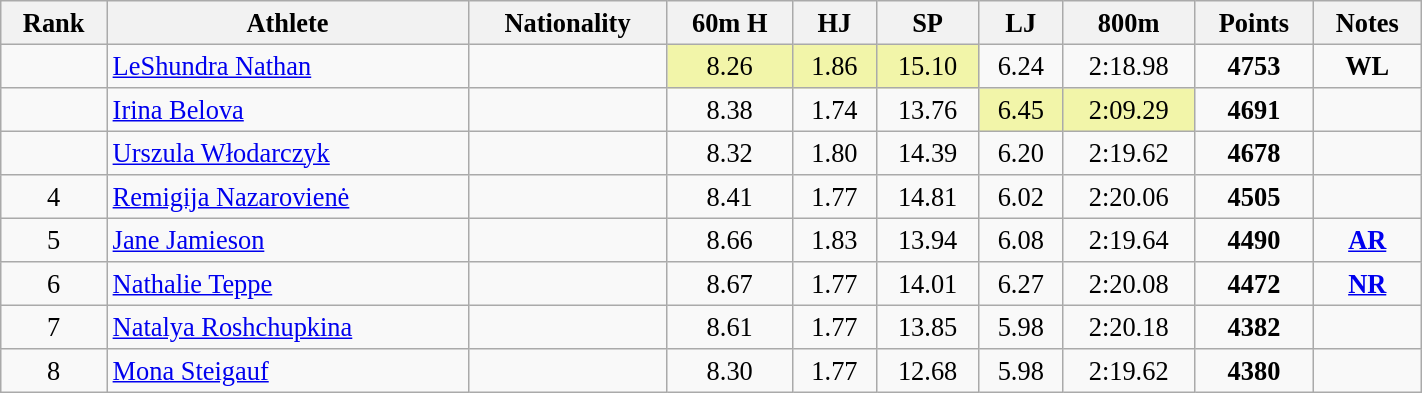<table class="wikitable sortable" style=" text-align:center; font-size:110%;" width="75%">
<tr>
<th>Rank</th>
<th>Athlete</th>
<th>Nationality</th>
<th>60m H</th>
<th>HJ</th>
<th>SP</th>
<th>LJ</th>
<th>800m</th>
<th>Points</th>
<th>Notes</th>
</tr>
<tr>
<td></td>
<td align=left><a href='#'>LeShundra Nathan</a></td>
<td align=left></td>
<td bgcolor=#F2F5A9>8.26</td>
<td bgcolor=#F2F5A9>1.86</td>
<td bgcolor=#F2F5A9>15.10</td>
<td>6.24</td>
<td>2:18.98</td>
<td><strong>4753</strong></td>
<td><strong>WL</strong></td>
</tr>
<tr>
<td></td>
<td align=left><a href='#'>Irina Belova</a></td>
<td align=left></td>
<td>8.38</td>
<td>1.74</td>
<td>13.76</td>
<td bgcolor=#F2F5A9>6.45</td>
<td bgcolor=#F2F5A9>2:09.29</td>
<td><strong>4691</strong></td>
<td></td>
</tr>
<tr>
<td></td>
<td align=left><a href='#'>Urszula Włodarczyk</a></td>
<td align=left></td>
<td>8.32</td>
<td>1.80</td>
<td>14.39</td>
<td>6.20</td>
<td>2:19.62</td>
<td><strong>4678</strong></td>
<td></td>
</tr>
<tr>
<td>4</td>
<td align=left><a href='#'>Remigija Nazarovienė</a></td>
<td align=left></td>
<td>8.41</td>
<td>1.77</td>
<td>14.81</td>
<td>6.02</td>
<td>2:20.06</td>
<td><strong>4505</strong></td>
<td></td>
</tr>
<tr>
<td>5</td>
<td align=left><a href='#'>Jane Jamieson</a></td>
<td align=left></td>
<td>8.66</td>
<td>1.83</td>
<td>13.94</td>
<td>6.08</td>
<td>2:19.64</td>
<td><strong>4490</strong></td>
<td><strong><a href='#'>AR</a></strong></td>
</tr>
<tr>
<td>6</td>
<td align=left><a href='#'>Nathalie Teppe</a></td>
<td align=left></td>
<td>8.67</td>
<td>1.77</td>
<td>14.01</td>
<td>6.27</td>
<td>2:20.08</td>
<td><strong>4472</strong></td>
<td><strong><a href='#'>NR</a></strong></td>
</tr>
<tr>
<td>7</td>
<td align=left><a href='#'>Natalya Roshchupkina</a></td>
<td align=left></td>
<td>8.61</td>
<td>1.77</td>
<td>13.85</td>
<td>5.98</td>
<td>2:20.18</td>
<td><strong>4382</strong></td>
<td></td>
</tr>
<tr>
<td>8</td>
<td align=left><a href='#'>Mona Steigauf</a></td>
<td align=left></td>
<td>8.30</td>
<td>1.77</td>
<td>12.68</td>
<td>5.98</td>
<td>2:19.62</td>
<td><strong>4380</strong></td>
<td></td>
</tr>
</table>
